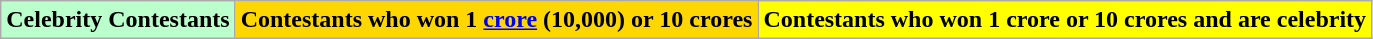<table class="wikitable">
<tr>
<td style="background:#bbffcc;"><strong>Celebrity Contestants</strong></td>
<td style="background:gold;"><strong>Contestants who won 1 <a href='#'>crore</a> (10,000) or 10 crores</strong></td>
<td style="background:yellow;"><strong>Contestants who won 1 crore or 10 crores and are celebrity</strong></td>
</tr>
</table>
